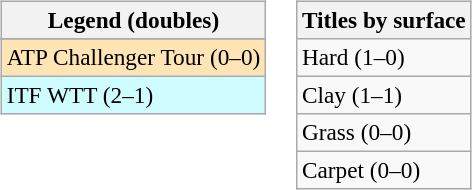<table>
<tr valign=top>
<td><br><table class=wikitable style=font-size:97%>
<tr>
<th>Legend (doubles)</th>
</tr>
<tr bgcolor=e5d1cb>
</tr>
<tr bgcolor=moccasin>
<td>ATP Challenger Tour (0–0)</td>
</tr>
<tr bgcolor=cffcff>
<td>ITF WTT (2–1)</td>
</tr>
</table>
</td>
<td><br><table class=wikitable style=font-size:97%>
<tr>
<th>Titles by surface</th>
</tr>
<tr>
<td>Hard (1–0)</td>
</tr>
<tr>
<td>Clay (1–1)</td>
</tr>
<tr>
<td>Grass (0–0)</td>
</tr>
<tr>
<td>Carpet (0–0)</td>
</tr>
</table>
</td>
</tr>
</table>
